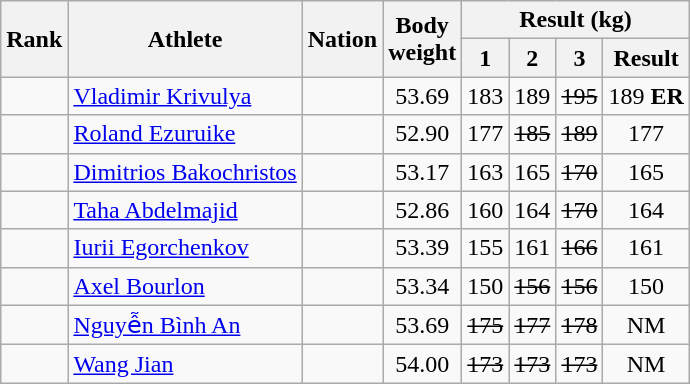<table class="wikitable sortable" style="text-align:center;">
<tr>
<th rowspan=2>Rank</th>
<th rowspan=2>Athlete</th>
<th rowspan=2>Nation</th>
<th rowspan=2>Body<br>weight</th>
<th colspan=4>Result (kg)</th>
</tr>
<tr>
<th>1</th>
<th>2</th>
<th>3</th>
<th>Result</th>
</tr>
<tr>
<td></td>
<td align=left><a href='#'>Vladimir Krivulya</a></td>
<td align=left></td>
<td>53.69</td>
<td>183</td>
<td>189</td>
<td><s>195</s></td>
<td>189 <strong>ER</strong></td>
</tr>
<tr>
<td></td>
<td align=left><a href='#'>Roland Ezuruike</a></td>
<td align=left></td>
<td>52.90</td>
<td>177</td>
<td><s>185</s></td>
<td><s>189</s></td>
<td>177</td>
</tr>
<tr>
<td></td>
<td align=left><a href='#'>Dimitrios Bakochristos</a></td>
<td align=left></td>
<td>53.17</td>
<td>163</td>
<td>165</td>
<td><s>170</s></td>
<td>165</td>
</tr>
<tr>
<td></td>
<td align=left><a href='#'>Taha Abdelmajid</a></td>
<td align=left></td>
<td>52.86</td>
<td>160</td>
<td>164</td>
<td><s>170</s></td>
<td>164</td>
</tr>
<tr>
<td></td>
<td align=left><a href='#'>Iurii Egorchenkov</a></td>
<td align=left></td>
<td>53.39</td>
<td>155</td>
<td>161</td>
<td><s>166</s></td>
<td>161</td>
</tr>
<tr>
<td></td>
<td align=left><a href='#'>Axel Bourlon</a></td>
<td align=left></td>
<td>53.34</td>
<td>150</td>
<td><s>156</s></td>
<td><s>156</s></td>
<td>150</td>
</tr>
<tr>
<td></td>
<td align=left><a href='#'>Nguyễn Bình An</a></td>
<td align=left></td>
<td>53.69</td>
<td><s>175</s></td>
<td><s>177</s></td>
<td><s>178</s></td>
<td>NM</td>
</tr>
<tr>
<td></td>
<td align=left><a href='#'>Wang Jian</a></td>
<td align=left></td>
<td>54.00</td>
<td><s>173</s></td>
<td><s>173</s></td>
<td><s>173</s></td>
<td>NM</td>
</tr>
</table>
